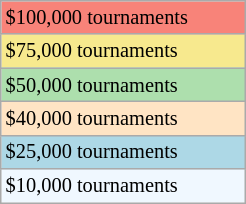<table class="wikitable" style="font-size:85%;" width=13%>
<tr bgcolor="#F88379">
<td>$100,000 tournaments</td>
</tr>
<tr bgcolor="#F7E98E">
<td>$75,000 tournaments</td>
</tr>
<tr bgcolor="#ADDFAD">
<td>$50,000 tournaments</td>
</tr>
<tr style="background:#ffe4c4;">
<td>$40,000 tournaments</td>
</tr>
<tr bgcolor="lightblue">
<td>$25,000 tournaments</td>
</tr>
<tr bgcolor="#f0f8ff">
<td>$10,000 tournaments</td>
</tr>
</table>
